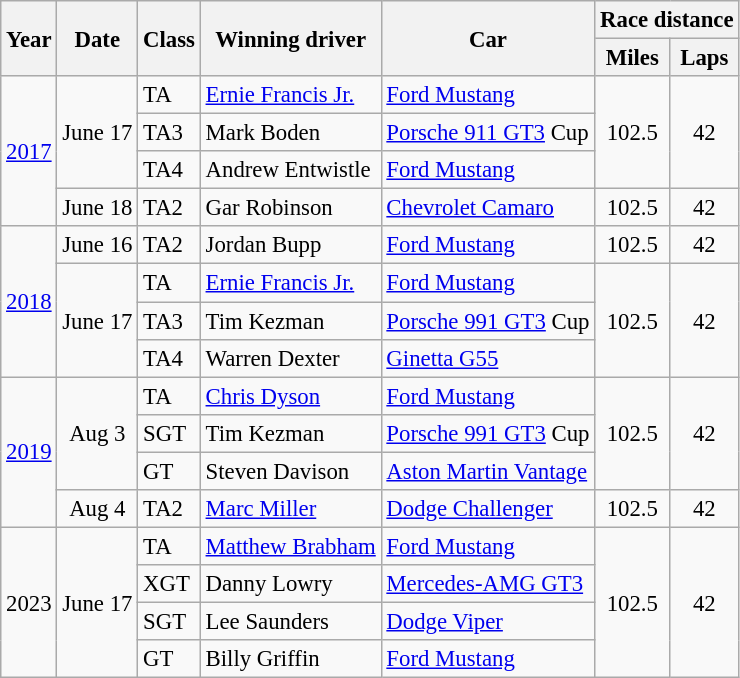<table class="wikitable" style="font-size: 95%;">
<tr>
<th rowspan="2" style="text-align:center">Year</th>
<th rowspan="2" style="text-align:center">Date</th>
<th rowspan="2" style="text-align:center">Class</th>
<th rowspan="2" style="text-align:center">Winning driver</th>
<th rowspan="2" style="text-align:center">Car</th>
<th colspan="2" style="text-align:center">Race distance</th>
</tr>
<tr>
<th style="text-align:center">Miles</th>
<th style="text-align:center">Laps</th>
</tr>
<tr>
<td rowspan="4" style="text-align:center"><a href='#'>2017</a></td>
<td rowspan="3" style="text-align:center">June 17</td>
<td>TA</td>
<td> <a href='#'>Ernie Francis Jr.</a></td>
<td><a href='#'>Ford Mustang</a></td>
<td rowspan="3" style="text-align:center">102.5</td>
<td rowspan="3" style="text-align:center">42</td>
</tr>
<tr>
<td>TA3</td>
<td> Mark Boden</td>
<td><a href='#'>Porsche 911 GT3</a> Cup</td>
</tr>
<tr>
<td>TA4</td>
<td> Andrew Entwistle</td>
<td><a href='#'>Ford Mustang</a></td>
</tr>
<tr>
<td style="text-align:center">June 18</td>
<td>TA2</td>
<td> Gar Robinson</td>
<td><a href='#'>Chevrolet Camaro</a></td>
<td style="text-align:center">102.5</td>
<td style="text-align:center">42</td>
</tr>
<tr>
<td rowspan="4" style="text-align:center"><a href='#'>2018</a></td>
<td style="text-align:center">June 16</td>
<td>TA2</td>
<td> Jordan Bupp</td>
<td><a href='#'>Ford Mustang</a></td>
<td style="text-align:center">102.5</td>
<td style="text-align:center">42</td>
</tr>
<tr>
<td rowspan="3" style="text-align:center">June 17</td>
<td>TA</td>
<td> <a href='#'>Ernie Francis Jr.</a></td>
<td><a href='#'>Ford Mustang</a></td>
<td rowspan="3" style="text-align:center">102.5</td>
<td rowspan="3" style="text-align:center">42</td>
</tr>
<tr>
<td>TA3</td>
<td> Tim Kezman</td>
<td><a href='#'>Porsche 991 GT3</a> Cup</td>
</tr>
<tr>
<td>TA4</td>
<td> Warren Dexter</td>
<td><a href='#'>Ginetta G55</a></td>
</tr>
<tr>
<td rowspan="4" style="text-align:center"><a href='#'>2019</a></td>
<td rowspan="3" style="text-align:center">Aug 3</td>
<td>TA</td>
<td> <a href='#'>Chris Dyson</a></td>
<td><a href='#'>Ford Mustang</a></td>
<td rowspan="3" style="text-align:center">102.5</td>
<td rowspan="3" style="text-align:center">42</td>
</tr>
<tr>
<td>SGT</td>
<td> Tim Kezman</td>
<td><a href='#'>Porsche 991 GT3</a> Cup</td>
</tr>
<tr>
<td>GT</td>
<td> Steven Davison</td>
<td><a href='#'>Aston Martin Vantage</a></td>
</tr>
<tr>
<td style="text-align:center">Aug 4</td>
<td>TA2</td>
<td> <a href='#'>Marc Miller</a></td>
<td><a href='#'>Dodge Challenger</a></td>
<td style="text-align:center">102.5</td>
<td style="text-align:center">42</td>
</tr>
<tr>
<td rowspan="4" style="text-align:center">2023</td>
<td rowspan="4" style="text-align:center">June 17</td>
<td>TA</td>
<td> <a href='#'>Matthew Brabham</a></td>
<td><a href='#'>Ford Mustang</a></td>
<td rowspan="4" style="text-align:center">102.5</td>
<td rowspan="4" style="text-align:center">42</td>
</tr>
<tr>
<td>XGT</td>
<td> Danny Lowry</td>
<td><a href='#'>Mercedes-AMG GT3</a></td>
</tr>
<tr>
<td>SGT</td>
<td> Lee Saunders</td>
<td><a href='#'>Dodge Viper</a></td>
</tr>
<tr>
<td>GT</td>
<td> Billy Griffin</td>
<td><a href='#'>Ford Mustang</a></td>
</tr>
</table>
